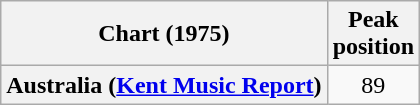<table class="wikitable plainrowheaders" style="text-align:center">
<tr>
<th scope="col">Chart (1975)</th>
<th scope="col">Peak<br>position</th>
</tr>
<tr>
<th scope="row">Australia (<a href='#'>Kent Music Report</a>)</th>
<td>89</td>
</tr>
</table>
